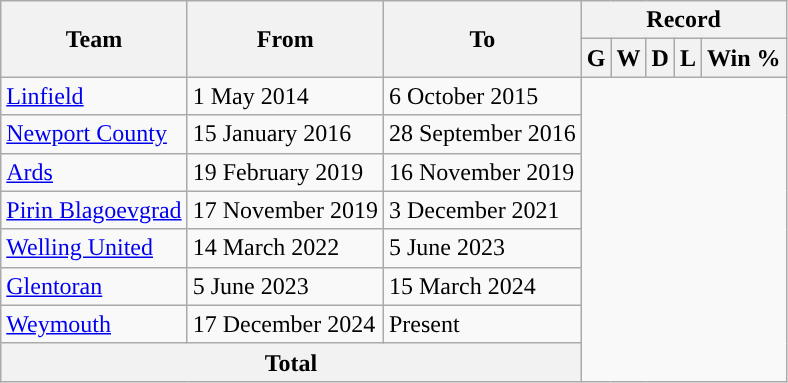<table class="wikitable" style="text-align:center">
<tr>
<th rowspan=2>Team</th>
<th rowspan=2>From</th>
<th rowspan=2>To</th>
<th colspan=8>Record</th>
</tr>
<tr>
<th>G</th>
<th>W</th>
<th>D</th>
<th>L</th>
<th>Win %</th>
</tr>
<tr>
<td align=left><a href='#'>Linfield</a></td>
<td align=left>1 May 2014</td>
<td align=left>6 October 2015<br></td>
</tr>
<tr>
<td align=left><a href='#'>Newport County</a></td>
<td align=left>15 January 2016</td>
<td align=left>28 September 2016<br></td>
</tr>
<tr>
<td align=left><a href='#'>Ards</a></td>
<td align=left>19 February 2019</td>
<td align=left>16 November 2019<br></td>
</tr>
<tr>
<td align=left><a href='#'>Pirin Blagoevgrad</a></td>
<td align=left>17 November 2019</td>
<td align=left>3 December 2021<br></td>
</tr>
<tr>
<td align=left><a href='#'>Welling United</a></td>
<td align=left>14 March 2022</td>
<td align=left>5 June 2023<br></td>
</tr>
<tr>
<td align=left><a href='#'>Glentoran</a></td>
<td align=left>5 June 2023</td>
<td align=left>15 March 2024<br></td>
</tr>
<tr>
<td align=left><a href='#'>Weymouth</a></td>
<td align=left>17 December 2024</td>
<td align=left>Present<br></td>
</tr>
<tr>
<th colspan="3”">Total<br></th>
</tr>
</table>
